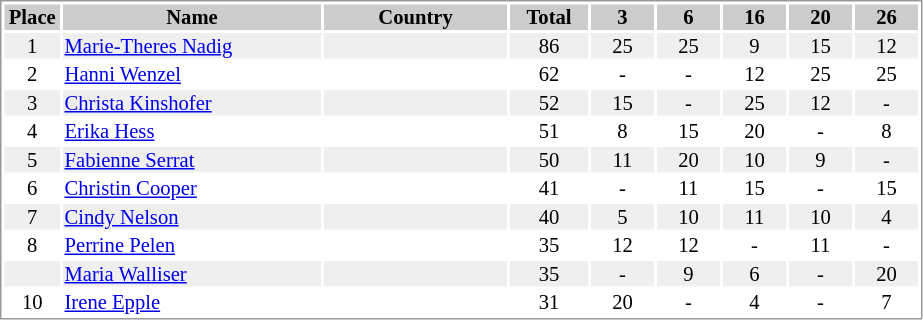<table border="0" style="border: 1px solid #999; background-color:#FFFFFF; text-align:center; font-size:86%; line-height:15px;">
<tr align="center" bgcolor="#CCCCCC">
<th width=35>Place</th>
<th width=170>Name</th>
<th width=120>Country</th>
<th width=50>Total</th>
<th width=40>3</th>
<th width=40>6</th>
<th width=40>16</th>
<th width=40>20</th>
<th width=40>26</th>
</tr>
<tr bgcolor="#EFEFEF">
<td>1</td>
<td align="left"><a href='#'>Marie-Theres Nadig</a></td>
<td align="left"></td>
<td>86</td>
<td>25</td>
<td>25</td>
<td>9</td>
<td>15</td>
<td>12</td>
</tr>
<tr>
<td>2</td>
<td align="left"><a href='#'>Hanni Wenzel</a></td>
<td align="left"></td>
<td>62</td>
<td>-</td>
<td>-</td>
<td>12</td>
<td>25</td>
<td>25</td>
</tr>
<tr bgcolor="#EFEFEF">
<td>3</td>
<td align="left"><a href='#'>Christa Kinshofer</a></td>
<td align="left"></td>
<td>52</td>
<td>15</td>
<td>-</td>
<td>25</td>
<td>12</td>
<td>-</td>
</tr>
<tr>
<td>4</td>
<td align="left"><a href='#'>Erika Hess</a></td>
<td align="left"></td>
<td>51</td>
<td>8</td>
<td>15</td>
<td>20</td>
<td>-</td>
<td>8</td>
</tr>
<tr bgcolor="#EFEFEF">
<td>5</td>
<td align="left"><a href='#'>Fabienne Serrat</a></td>
<td align="left"></td>
<td>50</td>
<td>11</td>
<td>20</td>
<td>10</td>
<td>9</td>
<td>-</td>
</tr>
<tr>
<td>6</td>
<td align="left"><a href='#'>Christin Cooper</a></td>
<td align="left"></td>
<td>41</td>
<td>-</td>
<td>11</td>
<td>15</td>
<td>-</td>
<td>15</td>
</tr>
<tr bgcolor="#EFEFEF">
<td>7</td>
<td align="left"><a href='#'>Cindy Nelson</a></td>
<td align="left"></td>
<td>40</td>
<td>5</td>
<td>10</td>
<td>11</td>
<td>10</td>
<td>4</td>
</tr>
<tr>
<td>8</td>
<td align="left"><a href='#'>Perrine Pelen</a></td>
<td align="left"></td>
<td>35</td>
<td>12</td>
<td>12</td>
<td>-</td>
<td>11</td>
<td>-</td>
</tr>
<tr bgcolor="#EFEFEF">
<td></td>
<td align="left"><a href='#'>Maria Walliser</a></td>
<td align="left"></td>
<td>35</td>
<td>-</td>
<td>9</td>
<td>6</td>
<td>-</td>
<td>20</td>
</tr>
<tr>
<td>10</td>
<td align="left"><a href='#'>Irene Epple</a></td>
<td align="left"></td>
<td>31</td>
<td>20</td>
<td>-</td>
<td>4</td>
<td>-</td>
<td>7</td>
</tr>
</table>
